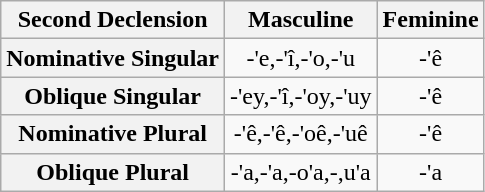<table class="wikitable" style="text-align:center">
<tr>
<th>Second Declension</th>
<th>Masculine</th>
<th>Feminine</th>
</tr>
<tr align="center">
<th>Nominative Singular</th>
<td>-'e,-'î,-'o,-'u</td>
<td>-'ê</td>
</tr>
<tr>
<th>Oblique Singular</th>
<td>-'ey,-'î,-'oy,-'uy</td>
<td>-'ê</td>
</tr>
<tr>
<th>Nominative Plural</th>
<td>-'ê,-'ê,-'oê,-'uê</td>
<td>-'ê</td>
</tr>
<tr align="center">
<th>Oblique Plural</th>
<td>-'a,-'a,-o'a,-,u'a</td>
<td>-'a</td>
</tr>
</table>
